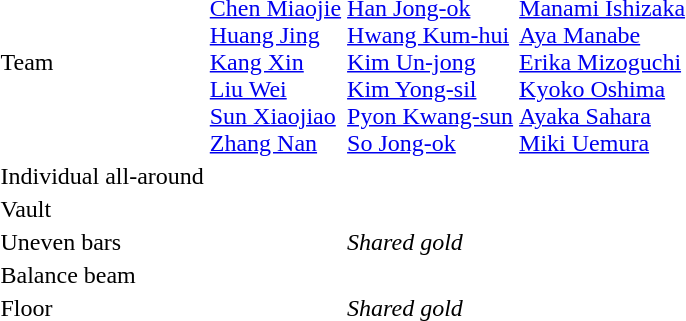<table>
<tr>
<td>Team<br></td>
<td><br><a href='#'>Chen Miaojie</a><br><a href='#'>Huang Jing</a><br><a href='#'>Kang Xin</a><br><a href='#'>Liu Wei</a><br><a href='#'>Sun Xiaojiao</a><br><a href='#'>Zhang Nan</a></td>
<td><br><a href='#'>Han Jong-ok</a><br><a href='#'>Hwang Kum-hui</a><br><a href='#'>Kim Un-jong</a><br><a href='#'>Kim Yong-sil</a><br><a href='#'>Pyon Kwang-sun</a><br><a href='#'>So Jong-ok</a></td>
<td><br><a href='#'>Manami Ishizaka</a><br><a href='#'>Aya Manabe</a><br><a href='#'>Erika Mizoguchi</a><br><a href='#'>Kyoko Oshima</a><br><a href='#'>Ayaka Sahara</a><br><a href='#'>Miki Uemura</a></td>
</tr>
<tr>
<td>Individual all-around<br></td>
<td></td>
<td></td>
<td></td>
</tr>
<tr>
<td>Vault<br></td>
<td></td>
<td></td>
<td></td>
</tr>
<tr>
<td rowspan=2>Uneven bars<br></td>
<td></td>
<td rowspan=2><em>Shared gold</em></td>
<td rowspan=2></td>
</tr>
<tr>
<td></td>
</tr>
<tr>
<td>Balance beam<br></td>
<td></td>
<td></td>
<td></td>
</tr>
<tr>
<td rowspan=2>Floor<br></td>
<td></td>
<td rowspan=2><em>Shared gold</em></td>
<td rowspan=2></td>
</tr>
<tr>
<td></td>
</tr>
</table>
